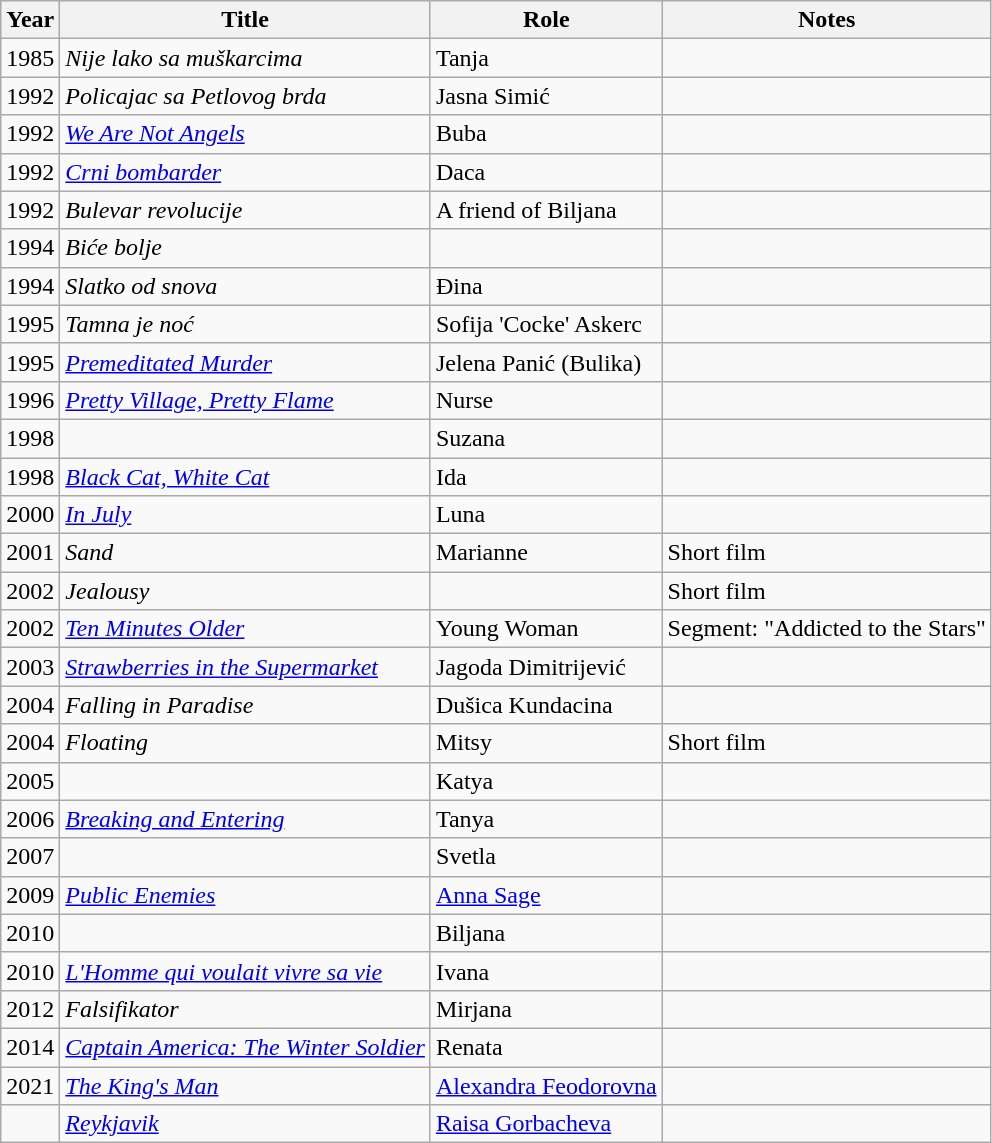<table class="wikitable sortable">
<tr>
<th>Year</th>
<th>Title</th>
<th>Role</th>
<th class="unsortable">Notes</th>
</tr>
<tr>
<td>1985</td>
<td><em>Nije lako sa muškarcima</em></td>
<td>Tanja</td>
<td></td>
</tr>
<tr>
<td>1992</td>
<td><em>Policajac sa Petlovog brda</em></td>
<td>Jasna Simić</td>
<td></td>
</tr>
<tr>
<td>1992</td>
<td><em><a href='#'>We Are Not Angels</a></em></td>
<td>Buba</td>
<td></td>
</tr>
<tr>
<td>1992</td>
<td><em><a href='#'>Crni bombarder</a></em></td>
<td>Daca</td>
<td></td>
</tr>
<tr>
<td>1992</td>
<td><em>Bulevar revolucije</em></td>
<td>A friend of Biljana</td>
<td></td>
</tr>
<tr>
<td>1994</td>
<td><em>Biće bolje</em></td>
<td></td>
<td></td>
</tr>
<tr>
<td>1994</td>
<td><em>Slatko od snova</em></td>
<td>Đina</td>
<td></td>
</tr>
<tr>
<td>1995</td>
<td><em>Tamna je noć</em></td>
<td>Sofija 'Cocke' Askerc</td>
<td></td>
</tr>
<tr>
<td>1995</td>
<td><em><a href='#'>Premeditated Murder</a></em></td>
<td>Jelena Panić (Bulika)</td>
<td></td>
</tr>
<tr>
<td>1996</td>
<td><em><a href='#'>Pretty Village, Pretty Flame</a></em></td>
<td>Nurse</td>
<td></td>
</tr>
<tr>
<td>1998</td>
<td><em></em></td>
<td>Suzana</td>
<td></td>
</tr>
<tr>
<td>1998</td>
<td><em><a href='#'>Black Cat, White Cat</a></em></td>
<td>Ida</td>
<td></td>
</tr>
<tr>
<td>2000</td>
<td><em><a href='#'>In July</a></em></td>
<td>Luna</td>
<td></td>
</tr>
<tr>
<td>2001</td>
<td><em>Sand</em></td>
<td>Marianne</td>
<td>Short film</td>
</tr>
<tr>
<td>2002</td>
<td><em>Jealousy</em></td>
<td></td>
<td>Short film</td>
</tr>
<tr>
<td>2002</td>
<td><em><a href='#'>Ten Minutes Older</a></em></td>
<td>Young Woman</td>
<td>Segment: "Addicted to the Stars"</td>
</tr>
<tr>
<td>2003</td>
<td><em><a href='#'>Strawberries in the Supermarket</a></em></td>
<td>Jagoda Dimitrijević</td>
<td></td>
</tr>
<tr>
<td>2004</td>
<td><em>Falling in Paradise</em></td>
<td>Dušica Kundacina</td>
<td></td>
</tr>
<tr>
<td>2004</td>
<td><em>Floating</em></td>
<td>Mitsy</td>
<td>Short film</td>
</tr>
<tr>
<td>2005</td>
<td><em></em></td>
<td>Katya</td>
<td></td>
</tr>
<tr>
<td>2006</td>
<td><em><a href='#'>Breaking and Entering</a></em></td>
<td>Tanya</td>
<td></td>
</tr>
<tr>
<td>2007</td>
<td><em></em></td>
<td>Svetla</td>
<td></td>
</tr>
<tr>
<td>2009</td>
<td><em><a href='#'>Public Enemies</a></em></td>
<td><a href='#'>Anna Sage</a></td>
<td></td>
</tr>
<tr>
<td>2010</td>
<td><em></em></td>
<td>Biljana</td>
<td></td>
</tr>
<tr>
<td>2010</td>
<td><em><a href='#'>L'Homme qui voulait vivre sa vie</a></em></td>
<td>Ivana</td>
<td></td>
</tr>
<tr>
<td>2012</td>
<td><em>Falsifikator</em></td>
<td>Mirjana</td>
<td></td>
</tr>
<tr>
<td>2014</td>
<td><em><a href='#'>Captain America: The Winter Soldier</a></em></td>
<td>Renata</td>
<td></td>
</tr>
<tr>
<td>2021</td>
<td><em><a href='#'>The King's Man</a></em></td>
<td><a href='#'>Alexandra Feodorovna</a></td>
<td></td>
</tr>
<tr>
<td></td>
<td><em><a href='#'>Reykjavik</a></em></td>
<td><a href='#'>Raisa Gorbacheva</a></td>
<td></td>
</tr>
</table>
